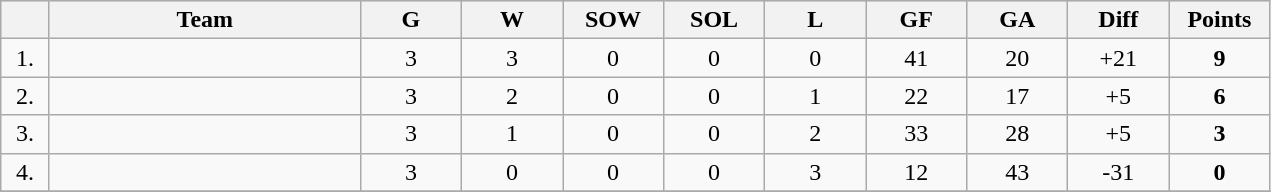<table class=wikitable style="text-align:center">
<tr bgcolor="#DCDCDC">
<th width="25"></th>
<th width="200">Team</th>
<th width="60">G</th>
<th width="60">W</th>
<th width="60">SOW</th>
<th width="60">SOL</th>
<th width="60">L</th>
<th width="60">GF</th>
<th width="60">GA</th>
<th width="60">Diff</th>
<th width="60">Points</th>
</tr>
<tr>
<td>1.</td>
<td align=left></td>
<td>3</td>
<td>3</td>
<td>0</td>
<td>0</td>
<td>0</td>
<td>41</td>
<td>20</td>
<td>+21</td>
<td><strong>9</strong></td>
</tr>
<tr>
<td>2.</td>
<td align=left></td>
<td>3</td>
<td>2</td>
<td>0</td>
<td>0</td>
<td>1</td>
<td>22</td>
<td>17</td>
<td>+5</td>
<td><strong>6</strong></td>
</tr>
<tr>
<td>3.</td>
<td align=left></td>
<td>3</td>
<td>1</td>
<td>0</td>
<td>0</td>
<td>2</td>
<td>33</td>
<td>28</td>
<td>+5</td>
<td><strong>3</strong></td>
</tr>
<tr>
<td>4.</td>
<td align=left></td>
<td>3</td>
<td>0</td>
<td>0</td>
<td>0</td>
<td>3</td>
<td>12</td>
<td>43</td>
<td>-31</td>
<td><strong>0</strong></td>
</tr>
<tr>
</tr>
</table>
